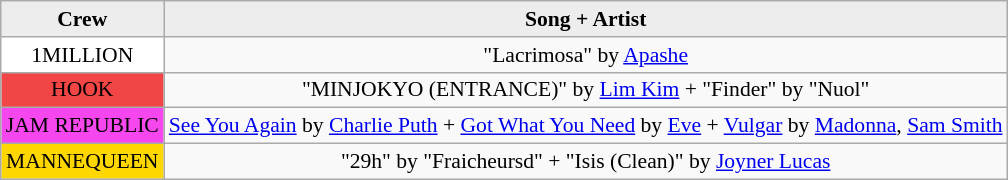<table class="wikitable sortable" style="text-align:center; font-size:90%">
<tr>
<th style="background:#EDEDED">Crew</th>
<th style="background:#EDEDED">Song + Artist</th>
</tr>
<tr>
<td style="background:white">1MILLION</td>
<td>"Lacrimosa" by <a href='#'>Apashe</a></td>
</tr>
<tr>
<td style="background:#F24646">HOOK</td>
<td>"MINJOKYO (ENTRANCE)" by <a href='#'>Lim Kim</a> + "Finder" by "Nuol"</td>
</tr>
<tr>
<td style="background:#F646EE">JAM REPUBLIC</td>
<td><a href='#'>See You Again</a> by <a href='#'>Charlie Puth</a> + <a href='#'>Got What You Need</a> by <a href='#'>Eve</a> + <a href='#'>Vulgar</a> by <a href='#'>Madonna</a>, <a href='#'>Sam Smith</a></td>
</tr>
<tr>
<td style="background:gold">MANNEQUEEN</td>
<td>"29h" by "Fraicheursd" + "Isis (Clean)" by <a href='#'>Joyner Lucas</a></td>
</tr>
</table>
